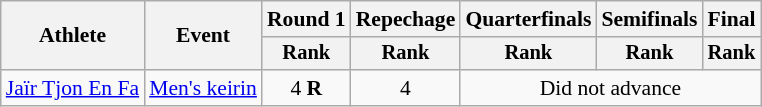<table class=wikitable style=font-size:90%;text-align:center>
<tr>
<th rowspan=2>Athlete</th>
<th rowspan=2>Event</th>
<th>Round 1</th>
<th>Repechage</th>
<th>Quarterfinals</th>
<th>Semifinals</th>
<th>Final</th>
</tr>
<tr style=font-size:95%>
<th>Rank</th>
<th>Rank</th>
<th>Rank</th>
<th>Rank</th>
<th>Rank</th>
</tr>
<tr>
<td align=left><a href='#'>Jaïr Tjon En Fa</a></td>
<td align=left><a href='#'>Men's keirin</a></td>
<td>4 <strong>R</strong></td>
<td>4</td>
<td colspan=3>Did not advance</td>
</tr>
</table>
